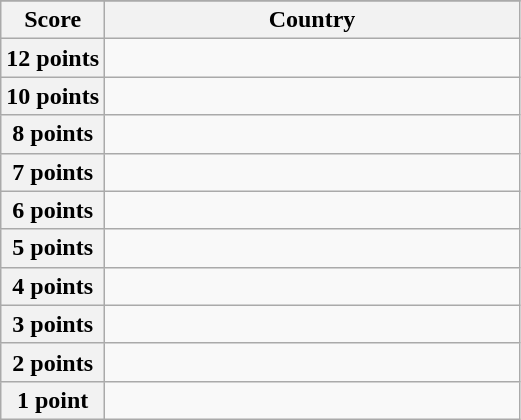<table class="wikitable">
<tr>
</tr>
<tr>
<th scope="col" width="20%">Score</th>
<th scope="col">Country</th>
</tr>
<tr>
<th scope="row">12 points</th>
<td></td>
</tr>
<tr>
<th scope="row">10 points</th>
<td></td>
</tr>
<tr>
<th scope="row">8 points</th>
<td></td>
</tr>
<tr>
<th scope="row">7 points</th>
<td></td>
</tr>
<tr>
<th scope="row">6 points</th>
<td></td>
</tr>
<tr>
<th scope="row">5 points</th>
<td></td>
</tr>
<tr>
<th scope="row">4 points</th>
<td></td>
</tr>
<tr>
<th scope="row">3 points</th>
<td></td>
</tr>
<tr>
<th scope="row">2 points</th>
<td></td>
</tr>
<tr>
<th scope="row">1 point</th>
<td></td>
</tr>
</table>
